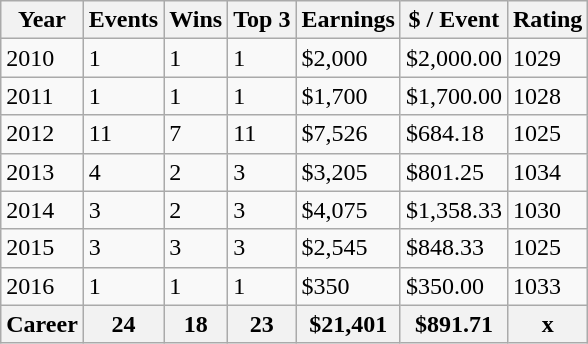<table class="wikitable sortable">
<tr>
<th>Year</th>
<th>Events</th>
<th>Wins</th>
<th>Top 3</th>
<th>Earnings</th>
<th>$ / Event</th>
<th>Rating</th>
</tr>
<tr>
<td>2010</td>
<td>1</td>
<td>1</td>
<td>1</td>
<td>$2,000</td>
<td>$2,000.00</td>
<td>1029</td>
</tr>
<tr>
<td>2011</td>
<td>1</td>
<td>1</td>
<td>1</td>
<td>$1,700</td>
<td>$1,700.00</td>
<td>1028</td>
</tr>
<tr>
<td>2012</td>
<td>11</td>
<td>7</td>
<td>11</td>
<td>$7,526</td>
<td>$684.18</td>
<td>1025</td>
</tr>
<tr>
<td>2013</td>
<td>4</td>
<td>2</td>
<td>3</td>
<td>$3,205</td>
<td>$801.25</td>
<td>1034</td>
</tr>
<tr>
<td>2014</td>
<td>3</td>
<td>2</td>
<td>3</td>
<td>$4,075</td>
<td>$1,358.33</td>
<td>1030</td>
</tr>
<tr>
<td>2015</td>
<td>3</td>
<td>3</td>
<td>3</td>
<td>$2,545</td>
<td>$848.33</td>
<td>1025</td>
</tr>
<tr>
<td>2016</td>
<td>1</td>
<td>1</td>
<td>1</td>
<td>$350</td>
<td>$350.00</td>
<td>1033</td>
</tr>
<tr>
<th>Career</th>
<th>24</th>
<th>18</th>
<th>23</th>
<th>$21,401</th>
<th>$891.71</th>
<th>x</th>
</tr>
</table>
